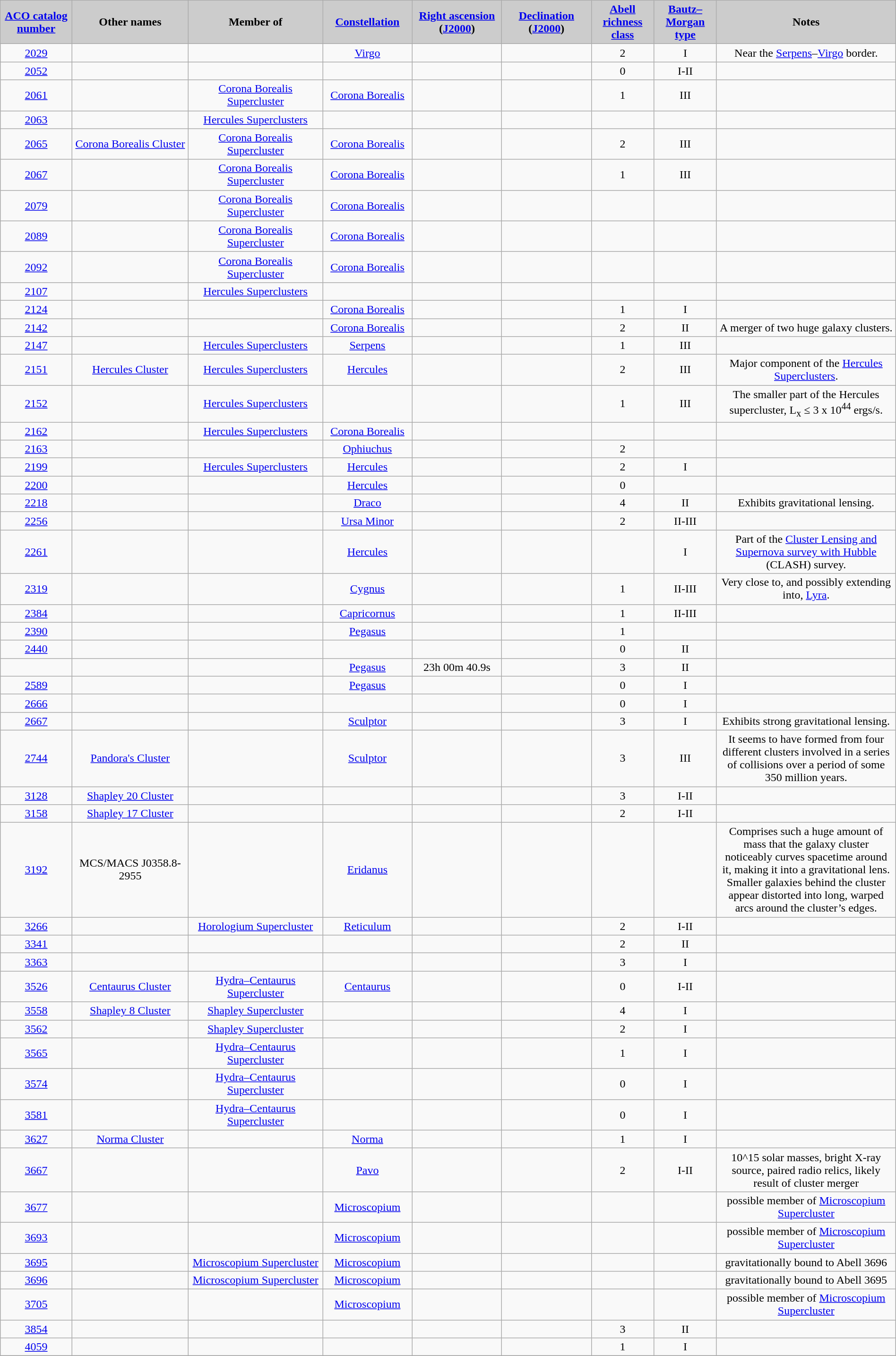<table class="wikitable sortable" width="100%" style="text-align:center;">
<tr>
<th style="background:#CCCCCC;" width="8%"><a href='#'>ACO catalog number</a></th>
<th style="background:#CCCCCC;" width="13%">Other names</th>
<th style="background:#CCCCCC;" width="15%">Member of</th>
<th style="background:#CCCCCC;" width="10%"><a href='#'>Constellation</a></th>
<th style="background:#CCCCCC;" width="10%"><a href='#'>Right ascension</a> (<a href='#'>J2000</a>)</th>
<th style="background:#CCCCCC;" width="10%"><a href='#'>Declination</a> (<a href='#'>J2000</a>)</th>
<th style="background:#CCCCCC;" width="7%"><a href='#'>Abell richness class</a></th>
<th style="background:#CCCCCC;" width="7%"><a href='#'>Bautz–Morgan type</a></th>
<th style="background:#CCCCCC;" width="25%">Notes</th>
</tr>
<tr>
<td><a href='#'>2029</a></td>
<td></td>
<td></td>
<td><a href='#'>Virgo</a></td>
<td></td>
<td></td>
<td>2</td>
<td>I</td>
<td>Near the <a href='#'>Serpens</a>–<a href='#'>Virgo</a> border.</td>
</tr>
<tr>
<td><a href='#'>2052</a></td>
<td></td>
<td></td>
<td></td>
<td></td>
<td></td>
<td>0</td>
<td>I-II</td>
<td></td>
</tr>
<tr>
<td><a href='#'>2061</a></td>
<td></td>
<td><a href='#'>Corona Borealis Supercluster</a></td>
<td><a href='#'>Corona Borealis</a></td>
<td></td>
<td></td>
<td>1</td>
<td>III</td>
<td></td>
</tr>
<tr>
<td><a href='#'>2063</a></td>
<td></td>
<td><a href='#'>Hercules Superclusters</a></td>
<td></td>
<td></td>
<td></td>
<td></td>
<td></td>
<td></td>
</tr>
<tr>
<td><a href='#'>2065</a></td>
<td><a href='#'>Corona Borealis Cluster</a></td>
<td><a href='#'>Corona Borealis Supercluster</a></td>
<td><a href='#'>Corona Borealis</a></td>
<td></td>
<td></td>
<td>2</td>
<td>III</td>
<td></td>
</tr>
<tr>
<td><a href='#'>2067</a></td>
<td></td>
<td><a href='#'>Corona Borealis Supercluster</a></td>
<td><a href='#'>Corona Borealis</a></td>
<td></td>
<td></td>
<td>1</td>
<td>III</td>
<td></td>
</tr>
<tr>
<td><a href='#'>2079</a></td>
<td></td>
<td><a href='#'>Corona Borealis Supercluster</a></td>
<td><a href='#'>Corona Borealis</a></td>
<td></td>
<td></td>
<td></td>
<td></td>
<td></td>
</tr>
<tr>
<td><a href='#'>2089</a></td>
<td></td>
<td><a href='#'>Corona Borealis Supercluster</a></td>
<td><a href='#'>Corona Borealis</a></td>
<td></td>
<td></td>
<td></td>
<td></td>
<td></td>
</tr>
<tr>
<td><a href='#'>2092</a></td>
<td></td>
<td><a href='#'>Corona Borealis Supercluster</a></td>
<td><a href='#'>Corona Borealis</a></td>
<td></td>
<td></td>
<td></td>
<td></td>
<td></td>
</tr>
<tr>
<td><a href='#'>2107</a></td>
<td></td>
<td><a href='#'>Hercules Superclusters</a></td>
<td></td>
<td></td>
<td></td>
<td></td>
<td></td>
<td></td>
</tr>
<tr>
<td><a href='#'>2124</a></td>
<td></td>
<td></td>
<td><a href='#'>Corona Borealis</a></td>
<td></td>
<td></td>
<td>1</td>
<td>I</td>
<td></td>
</tr>
<tr>
<td><a href='#'>2142</a></td>
<td></td>
<td></td>
<td><a href='#'>Corona Borealis</a></td>
<td></td>
<td></td>
<td>2</td>
<td>II</td>
<td>A merger of two huge galaxy clusters.</td>
</tr>
<tr>
<td><a href='#'>2147</a></td>
<td></td>
<td><a href='#'>Hercules Superclusters</a></td>
<td><a href='#'>Serpens</a></td>
<td></td>
<td></td>
<td>1</td>
<td>III</td>
<td></td>
</tr>
<tr>
<td><a href='#'>2151</a></td>
<td><a href='#'>Hercules Cluster</a></td>
<td><a href='#'>Hercules Superclusters</a></td>
<td><a href='#'>Hercules</a></td>
<td></td>
<td></td>
<td>2</td>
<td>III</td>
<td>Major component of the <a href='#'>Hercules Superclusters</a>.</td>
</tr>
<tr>
<td><a href='#'>2152</a></td>
<td></td>
<td><a href='#'>Hercules Superclusters</a></td>
<td></td>
<td></td>
<td></td>
<td>1</td>
<td>III</td>
<td>The smaller part of the Hercules supercluster, L<sub>x</sub> ≤ 3 x 10<sup>44</sup> ergs/s.</td>
</tr>
<tr>
<td><a href='#'>2162</a></td>
<td></td>
<td><a href='#'>Hercules Superclusters</a></td>
<td><a href='#'>Corona Borealis</a></td>
<td></td>
<td></td>
<td></td>
<td></td>
<td></td>
</tr>
<tr>
<td><a href='#'>2163</a></td>
<td></td>
<td></td>
<td><a href='#'>Ophiuchus</a></td>
<td></td>
<td></td>
<td>2</td>
<td></td>
<td></td>
</tr>
<tr>
<td><a href='#'>2199</a></td>
<td></td>
<td><a href='#'>Hercules Superclusters</a></td>
<td><a href='#'>Hercules</a></td>
<td></td>
<td></td>
<td>2</td>
<td>I</td>
<td></td>
</tr>
<tr>
<td><a href='#'>2200</a></td>
<td></td>
<td></td>
<td><a href='#'>Hercules</a></td>
<td></td>
<td></td>
<td>0</td>
<td></td>
<td></td>
</tr>
<tr>
<td><a href='#'>2218</a></td>
<td></td>
<td></td>
<td><a href='#'>Draco</a></td>
<td></td>
<td></td>
<td>4</td>
<td>II</td>
<td>Exhibits gravitational lensing.</td>
</tr>
<tr>
<td><a href='#'>2256</a></td>
<td></td>
<td></td>
<td><a href='#'>Ursa Minor</a></td>
<td></td>
<td></td>
<td>2</td>
<td>II-III</td>
<td></td>
</tr>
<tr>
<td><a href='#'>2261</a></td>
<td></td>
<td></td>
<td><a href='#'>Hercules</a></td>
<td></td>
<td></td>
<td></td>
<td>I</td>
<td>Part of the <a href='#'>Cluster Lensing and Supernova survey with Hubble</a> (CLASH) survey.</td>
</tr>
<tr>
<td><a href='#'>2319</a></td>
<td></td>
<td></td>
<td><a href='#'>Cygnus</a></td>
<td></td>
<td></td>
<td>1</td>
<td>II-III</td>
<td>Very close to, and possibly extending into, <a href='#'>Lyra</a>.</td>
</tr>
<tr>
<td><a href='#'>2384</a></td>
<td></td>
<td></td>
<td><a href='#'>Capricornus</a></td>
<td></td>
<td></td>
<td>1</td>
<td>II-III</td>
<td></td>
</tr>
<tr>
<td><a href='#'>2390</a></td>
<td></td>
<td></td>
<td><a href='#'>Pegasus</a></td>
<td></td>
<td></td>
<td>1</td>
<td></td>
<td></td>
</tr>
<tr>
<td><a href='#'>2440</a></td>
<td></td>
<td></td>
<td></td>
<td></td>
<td></td>
<td>0</td>
<td>II</td>
<td></td>
</tr>
<tr>
<td></td>
<td></td>
<td></td>
<td><a href='#'>Pegasus</a></td>
<td>23h 00m 40.9s</td>
<td></td>
<td>3</td>
<td>II</td>
<td></td>
</tr>
<tr>
<td><a href='#'>2589</a></td>
<td></td>
<td></td>
<td><a href='#'>Pegasus</a></td>
<td></td>
<td></td>
<td>0</td>
<td>I</td>
<td></td>
</tr>
<tr>
<td><a href='#'>2666</a></td>
<td></td>
<td></td>
<td></td>
<td></td>
<td></td>
<td>0</td>
<td>I</td>
<td></td>
</tr>
<tr>
<td><a href='#'>2667</a></td>
<td></td>
<td></td>
<td><a href='#'>Sculptor</a></td>
<td></td>
<td></td>
<td>3</td>
<td>I</td>
<td>Exhibits strong gravitational lensing.</td>
</tr>
<tr>
<td><a href='#'>2744</a></td>
<td><a href='#'>Pandora's Cluster</a></td>
<td></td>
<td><a href='#'>Sculptor</a></td>
<td></td>
<td></td>
<td>3</td>
<td>III</td>
<td>It seems to have formed from four different clusters involved in a series of collisions over a period of some 350 million years.</td>
</tr>
<tr>
<td><a href='#'>3128</a></td>
<td><a href='#'>Shapley 20 Cluster</a></td>
<td></td>
<td></td>
<td></td>
<td></td>
<td>3</td>
<td>I-II</td>
<td></td>
</tr>
<tr>
<td><a href='#'>3158</a></td>
<td><a href='#'>Shapley 17 Cluster</a></td>
<td></td>
<td></td>
<td></td>
<td></td>
<td>2</td>
<td>I-II</td>
<td></td>
</tr>
<tr>
<td><a href='#'> 3192</a></td>
<td>MCS/MACS J0358.8-2955</td>
<td></td>
<td><a href='#'>Eridanus</a></td>
<td></td>
<td></td>
<td></td>
<td></td>
<td>Comprises such a huge amount of mass that the galaxy cluster noticeably curves spacetime around it, making it into a gravitational lens. Smaller galaxies behind the cluster appear distorted into long, warped arcs around the cluster’s edges.</td>
</tr>
<tr>
<td><a href='#'>3266</a></td>
<td></td>
<td><a href='#'>Horologium Supercluster</a></td>
<td><a href='#'>Reticulum</a></td>
<td></td>
<td></td>
<td>2</td>
<td>I-II</td>
<td></td>
</tr>
<tr>
<td><a href='#'>3341</a></td>
<td></td>
<td></td>
<td></td>
<td></td>
<td></td>
<td>2</td>
<td>II</td>
<td></td>
</tr>
<tr>
<td><a href='#'>3363</a></td>
<td></td>
<td></td>
<td></td>
<td></td>
<td></td>
<td>3</td>
<td>I</td>
<td></td>
</tr>
<tr>
<td><a href='#'>3526</a></td>
<td><a href='#'>Centaurus Cluster</a></td>
<td><a href='#'>Hydra–Centaurus Supercluster</a></td>
<td><a href='#'>Centaurus</a></td>
<td></td>
<td></td>
<td>0</td>
<td>I-II</td>
<td></td>
</tr>
<tr>
<td><a href='#'>3558</a></td>
<td><a href='#'>Shapley 8 Cluster</a></td>
<td><a href='#'>Shapley Supercluster</a></td>
<td></td>
<td></td>
<td></td>
<td>4</td>
<td>I</td>
<td></td>
</tr>
<tr>
<td><a href='#'>3562</a></td>
<td></td>
<td><a href='#'>Shapley Supercluster</a></td>
<td></td>
<td></td>
<td></td>
<td>2</td>
<td>I</td>
<td></td>
</tr>
<tr>
<td><a href='#'>3565</a></td>
<td></td>
<td><a href='#'>Hydra–Centaurus Supercluster</a></td>
<td></td>
<td></td>
<td></td>
<td>1</td>
<td>I</td>
<td></td>
</tr>
<tr>
<td><a href='#'>3574</a></td>
<td></td>
<td><a href='#'>Hydra–Centaurus Supercluster</a></td>
<td></td>
<td></td>
<td></td>
<td>0</td>
<td>I</td>
<td></td>
</tr>
<tr>
<td><a href='#'>3581</a></td>
<td></td>
<td><a href='#'>Hydra–Centaurus Supercluster</a></td>
<td></td>
<td></td>
<td></td>
<td>0</td>
<td>I</td>
<td></td>
</tr>
<tr>
<td><a href='#'>3627</a></td>
<td><a href='#'>Norma Cluster</a></td>
<td></td>
<td><a href='#'>Norma</a></td>
<td></td>
<td></td>
<td>1</td>
<td>I</td>
<td></td>
</tr>
<tr>
<td><a href='#'>3667</a></td>
<td></td>
<td></td>
<td><a href='#'>Pavo</a></td>
<td></td>
<td></td>
<td>2</td>
<td>I-II</td>
<td>10^15 solar masses, bright X-ray source, paired radio relics, likely result of cluster merger</td>
</tr>
<tr>
<td><a href='#'>3677</a></td>
<td></td>
<td></td>
<td><a href='#'>Microscopium</a></td>
<td></td>
<td></td>
<td></td>
<td></td>
<td>possible member of <a href='#'>Microscopium Supercluster</a></td>
</tr>
<tr>
<td><a href='#'>3693</a></td>
<td></td>
<td></td>
<td><a href='#'>Microscopium</a></td>
<td></td>
<td></td>
<td></td>
<td></td>
<td>possible member of <a href='#'>Microscopium Supercluster</a></td>
</tr>
<tr>
<td><a href='#'>3695</a></td>
<td></td>
<td><a href='#'>Microscopium Supercluster</a></td>
<td><a href='#'>Microscopium</a></td>
<td></td>
<td></td>
<td></td>
<td></td>
<td>gravitationally bound to Abell 3696</td>
</tr>
<tr>
<td><a href='#'>3696</a></td>
<td></td>
<td><a href='#'>Microscopium Supercluster</a></td>
<td><a href='#'>Microscopium</a></td>
<td></td>
<td></td>
<td></td>
<td></td>
<td>gravitationally bound to Abell 3695</td>
</tr>
<tr>
<td><a href='#'>3705</a></td>
<td></td>
<td></td>
<td><a href='#'>Microscopium</a></td>
<td></td>
<td></td>
<td></td>
<td></td>
<td>possible member of <a href='#'>Microscopium Supercluster</a></td>
</tr>
<tr>
<td><a href='#'>3854</a></td>
<td></td>
<td></td>
<td></td>
<td></td>
<td></td>
<td>3</td>
<td>II</td>
<td></td>
</tr>
<tr>
<td><a href='#'>4059</a></td>
<td></td>
<td></td>
<td></td>
<td></td>
<td></td>
<td>1</td>
<td>I</td>
<td></td>
</tr>
<tr>
</tr>
</table>
